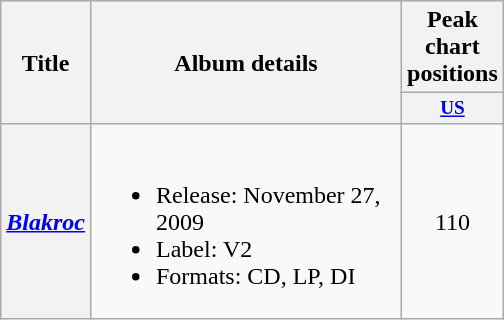<table class="wikitable plainrowheaders">
<tr>
<th rowspan="2" width="33">Title</th>
<th rowspan="2" width="200">Album details</th>
<th colspan="1">Peak chart positions</th>
</tr>
<tr>
<th style="width:3em;font-size:80%"><a href='#'>US</a><br></th>
</tr>
<tr>
<th scope="row"><em><a href='#'>Blakroc</a></em></th>
<td><br><ul><li>Release: November 27, 2009</li><li>Label: V2</li><li>Formats: CD, LP, DI</li></ul></td>
<td style="text-align:center;">110</td>
</tr>
</table>
